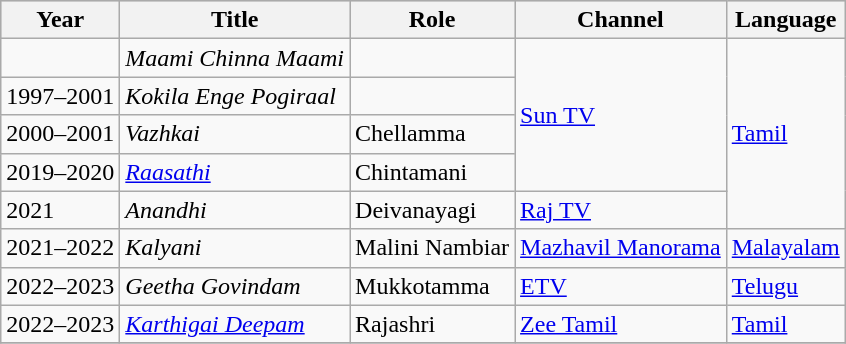<table class="wikitable">
<tr style="background:#ccc; text-align:center;">
<th>Year</th>
<th>Title</th>
<th>Role</th>
<th>Channel</th>
<th>Language</th>
</tr>
<tr>
<td></td>
<td><em>Maami Chinna Maami</em></td>
<td></td>
<td rowspan=4><a href='#'>Sun TV</a></td>
<td rowspan=5><a href='#'>Tamil</a></td>
</tr>
<tr>
<td>1997–2001</td>
<td><em>Kokila Enge Pogiraal</em></td>
<td></td>
</tr>
<tr>
<td>2000–2001</td>
<td><em>Vazhkai</em></td>
<td>Chellamma</td>
</tr>
<tr>
<td>2019–2020</td>
<td><em><a href='#'>Raasathi</a></em></td>
<td>Chintamani</td>
</tr>
<tr>
<td>2021</td>
<td><em>Anandhi</em></td>
<td>Deivanayagi</td>
<td><a href='#'>Raj TV</a></td>
</tr>
<tr>
<td>2021–2022</td>
<td><em>Kalyani</em></td>
<td>Malini Nambiar</td>
<td><a href='#'>Mazhavil Manorama</a></td>
<td><a href='#'>Malayalam</a></td>
</tr>
<tr>
<td>2022–2023</td>
<td><em>Geetha Govindam </em></td>
<td>Mukkotamma</td>
<td><a href='#'>ETV</a></td>
<td><a href='#'>Telugu</a></td>
</tr>
<tr>
<td>2022–2023</td>
<td><em><a href='#'>Karthigai Deepam</a></em></td>
<td>Rajashri</td>
<td><a href='#'>Zee Tamil</a></td>
<td><a href='#'>Tamil</a></td>
</tr>
<tr>
</tr>
</table>
